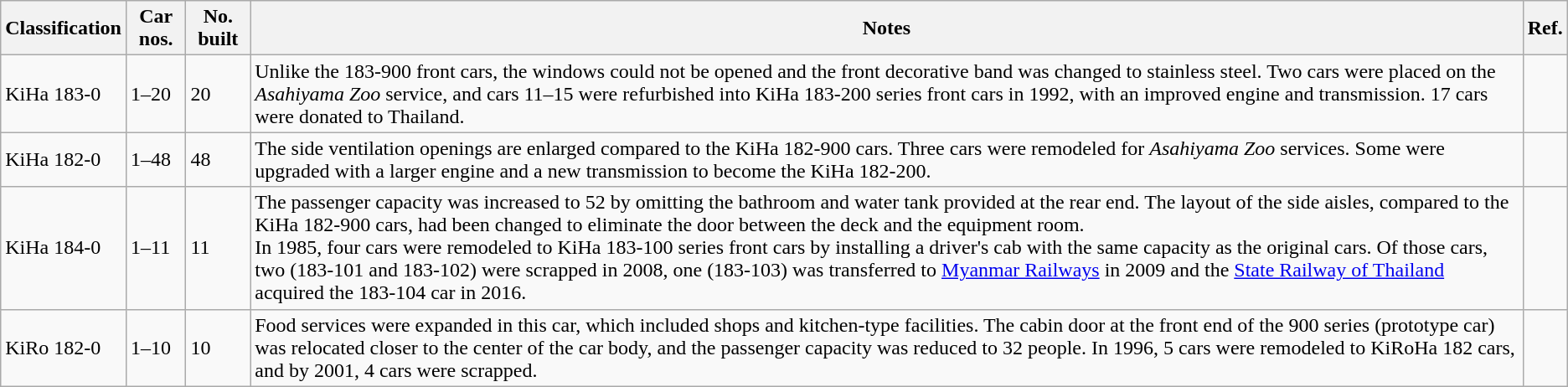<table class="wikitable">
<tr>
<th>Classification</th>
<th>Car nos.</th>
<th>No. built</th>
<th>Notes</th>
<th>Ref.</th>
</tr>
<tr>
<td>KiHa 183-0</td>
<td>1–20</td>
<td>20</td>
<td>Unlike the 183-900 front cars, the windows could not be opened and the front decorative band was changed to stainless steel. Two cars were placed on the <em>Asahiyama Zoo</em> service, and cars 11–15 were refurbished into KiHa 183-200 series front cars in 1992, with an improved engine and transmission. 17 cars were donated to Thailand.</td>
<td></td>
</tr>
<tr>
<td>KiHa 182-0</td>
<td>1–48</td>
<td>48</td>
<td>The side ventilation openings are enlarged compared to the KiHa 182-900 cars. Three cars were remodeled for <em>Asahiyama Zoo</em> services. Some were upgraded with a larger engine and a new transmission to become the KiHa 182-200.</td>
<td></td>
</tr>
<tr>
<td>KiHa 184-0</td>
<td>1–11</td>
<td>11</td>
<td>The passenger capacity was increased to 52 by omitting the bathroom and water tank provided at the rear end. The layout of the side aisles, compared to the KiHa 182-900 cars, had been changed to eliminate the door between the deck and the equipment room.<br>In 1985, four cars were remodeled to KiHa 183-100 series front cars by installing a driver's cab with the same capacity as the original cars. Of those cars, two (183-101 and 183-102) were scrapped in 2008, one (183-103) was transferred to <a href='#'>Myanmar Railways</a> in 2009 and the <a href='#'>State Railway of Thailand</a> acquired the 183-104 car in 2016.</td>
<td></td>
</tr>
<tr>
<td>KiRo 182-0</td>
<td>1–10</td>
<td>10</td>
<td>Food services were expanded in this car, which included shops and kitchen-type facilities. The cabin door at the front end of the 900 series (prototype car) was relocated closer to the center of the car body, and the passenger capacity was reduced to 32 people. In 1996, 5 cars were remodeled to KiRoHa 182 cars, and by 2001, 4 cars were scrapped.</td>
<td></td>
</tr>
</table>
